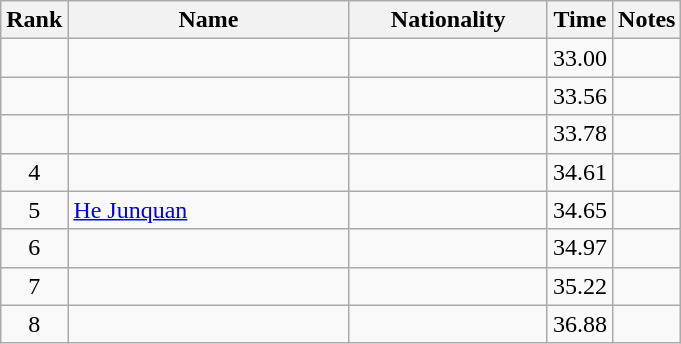<table class="wikitable sortable" style="text-align:center">
<tr>
<th>Rank</th>
<th style="width:180px">Name</th>
<th style="width:125px">Nationality</th>
<th>Time</th>
<th>Notes</th>
</tr>
<tr>
<td></td>
<td style="text-align:left;"></td>
<td style="text-align:left;"></td>
<td>33.00</td>
<td></td>
</tr>
<tr>
<td></td>
<td style="text-align:left;"></td>
<td style="text-align:left;"></td>
<td>33.56</td>
<td></td>
</tr>
<tr>
<td></td>
<td style="text-align:left;"></td>
<td style="text-align:left;"></td>
<td>33.78</td>
<td></td>
</tr>
<tr>
<td>4</td>
<td style="text-align:left;"></td>
<td style="text-align:left;"></td>
<td>34.61</td>
<td></td>
</tr>
<tr>
<td>5</td>
<td style="text-align:left;"><a href='#'>He Junquan</a></td>
<td style="text-align:left;"></td>
<td>34.65</td>
<td></td>
</tr>
<tr>
<td>6</td>
<td style="text-align:left;"></td>
<td style="text-align:left;"></td>
<td>34.97</td>
<td></td>
</tr>
<tr>
<td>7</td>
<td style="text-align:left;"></td>
<td style="text-align:left;"></td>
<td>35.22</td>
<td></td>
</tr>
<tr>
<td>8</td>
<td style="text-align:left;"></td>
<td style="text-align:left;"></td>
<td>36.88</td>
<td></td>
</tr>
</table>
